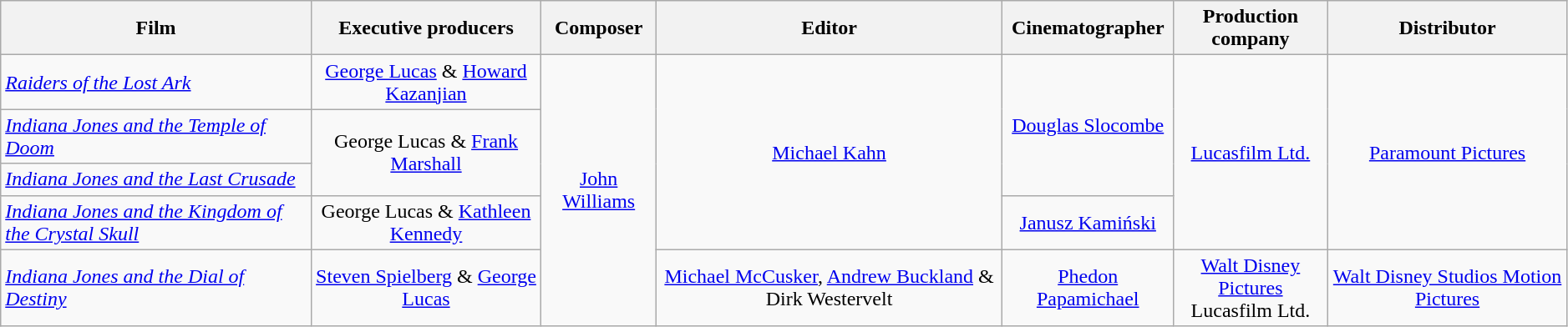<table class="wikitable sortable" style="width:99%;">
<tr>
<th style="text-align:center;">Film</th>
<th>Executive producers</th>
<th style="text-align:center;">Composer</th>
<th style="text-align:center;">Editor</th>
<th style="text-align:center;">Cinematographer</th>
<th style="text-align:center;">Production <br>company</th>
<th style="text-align:center;">Distributor</th>
</tr>
<tr>
<td><em><a href='#'>Raiders of the Lost Ark</a></em></td>
<td style="text-align:center;"><a href='#'>George Lucas</a> & <a href='#'>Howard Kazanjian</a></td>
<td rowspan="5" style="text-align:center;"><a href='#'>John Williams</a></td>
<td rowspan="4" style="text-align:center;"><a href='#'>Michael Kahn</a></td>
<td rowspan="3" style="text-align:center;"><a href='#'>Douglas Slocombe</a></td>
<td rowspan="4" style="text-align:center;"><a href='#'>Lucasfilm Ltd.</a></td>
<td rowspan="4" style="text-align:center;"><a href='#'>Paramount Pictures</a></td>
</tr>
<tr>
<td><em><a href='#'>Indiana Jones and the Temple of Doom</a></em></td>
<td rowspan="2" style="text-align:center;">George Lucas & <a href='#'>Frank Marshall</a></td>
</tr>
<tr>
<td><em><a href='#'>Indiana Jones and the Last Crusade</a></em></td>
</tr>
<tr>
<td><em><a href='#'>Indiana Jones and the Kingdom of the Crystal Skull</a></em></td>
<td style="text-align:center;">George Lucas & <a href='#'>Kathleen Kennedy</a></td>
<td style="text-align:center;"><a href='#'>Janusz Kamiński</a></td>
</tr>
<tr>
<td><em><a href='#'>Indiana Jones and the Dial of Destiny</a></em></td>
<td style="text-align:center;"><a href='#'>Steven Spielberg</a> & <a href='#'>George Lucas</a></td>
<td style="text-align:center;"><a href='#'>Michael McCusker</a>, <a href='#'>Andrew Buckland</a> & Dirk Westervelt</td>
<td style="text-align:center;"><a href='#'>Phedon Papamichael</a></td>
<td style="text-align:center;"><a href='#'>Walt Disney Pictures</a><br>Lucasfilm Ltd.</td>
<td style="text-align:center;"><a href='#'>Walt Disney Studios Motion Pictures</a></td>
</tr>
</table>
